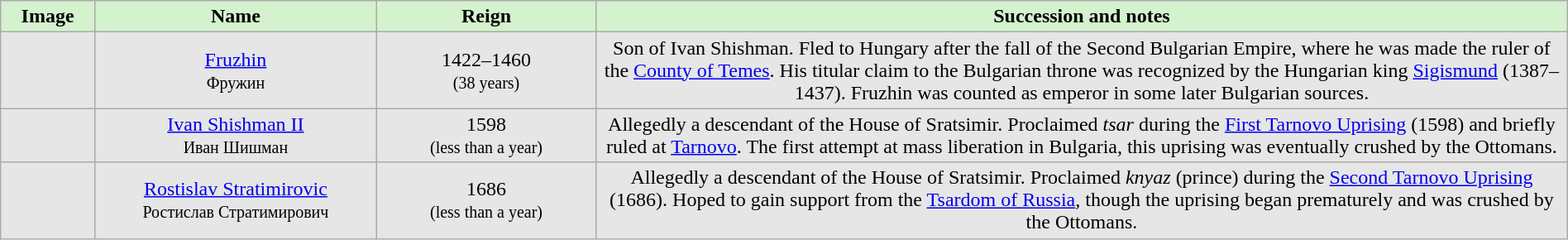<table class="wikitable" style="width:100%; text-align:center;">
<tr style="background:#D4F2CE;">
<th style="background:#D4F2CE; width:6%;">Image</th>
<th style="background:#D4F2CE; width:18%">Name</th>
<th style="background:#D4F2CE; width:14%;">Reign</th>
<th style="background:#D4F2CE; width:62%;">Succession and notes</th>
</tr>
<tr>
<td style="background:#E6E6E6;"></td>
<td style="background:#E6E6E6;"><a href='#'>Fruzhin</a><br><small>Фружин</small></td>
<td style="background:#E6E6E6;">1422–1460<br><small>(38 years)</small></td>
<td style="background:#E6E6E6;">Son of Ivan Shishman. Fled to Hungary after the fall of the Second Bulgarian Empire, where he was made the ruler of the <a href='#'>County of Temes</a>. His titular claim to the Bulgarian throne was recognized by the Hungarian king <a href='#'>Sigismund</a> (1387–1437). Fruzhin was counted as emperor in some later Bulgarian sources.</td>
</tr>
<tr>
<td style="background:#E6E6E6;"></td>
<td style="background:#E6E6E6;"><a href='#'>Ivan Shishman II</a><br><small>Иван Шишман</small></td>
<td style="background:#E6E6E6;">1598<br><small>(less than a year)</small></td>
<td style="background:#E6E6E6;">Allegedly a descendant of the House of Sratsimir. Proclaimed <em>tsar</em> during the <a href='#'>First Tarnovo Uprising</a> (1598) and briefly ruled at <a href='#'>Tarnovo</a>. The first attempt at mass liberation in Bulgaria, this uprising was eventually crushed by the Ottomans.</td>
</tr>
<tr>
<td style="background:#E6E6E6;"></td>
<td style="background:#E6E6E6;"><a href='#'>Rostislav Stratimirovic</a><br><small>Ростислав Стратимирович</small></td>
<td style="background:#E6E6E6;">1686<br><small>(less than a year)</small></td>
<td style="background:#E6E6E6;">Allegedly a descendant of the House of Sratsimir. Proclaimed <em>knyaz</em> (prince) during the <a href='#'>Second Tarnovo Uprising</a> (1686). Hoped to gain support from the <a href='#'>Tsardom of Russia</a>, though the uprising began prematurely and was crushed by the Ottomans.</td>
</tr>
</table>
